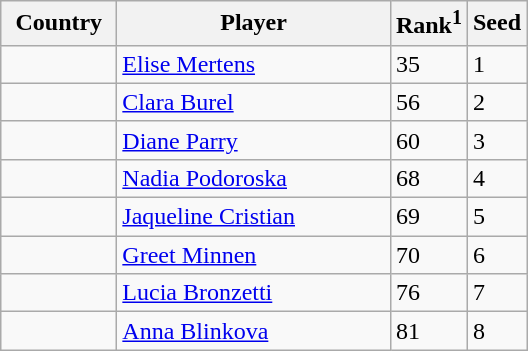<table class="sortable wikitable">
<tr>
<th width="70">Country</th>
<th width="175">Player</th>
<th>Rank<sup>1</sup></th>
<th>Seed</th>
</tr>
<tr>
<td></td>
<td><a href='#'>Elise Mertens</a></td>
<td>35</td>
<td>1</td>
</tr>
<tr>
<td></td>
<td><a href='#'>Clara Burel</a></td>
<td>56</td>
<td>2</td>
</tr>
<tr>
<td></td>
<td><a href='#'>Diane Parry</a></td>
<td>60</td>
<td>3</td>
</tr>
<tr>
<td></td>
<td><a href='#'>Nadia Podoroska</a></td>
<td>68</td>
<td>4</td>
</tr>
<tr>
<td></td>
<td><a href='#'>Jaqueline Cristian</a></td>
<td>69</td>
<td>5</td>
</tr>
<tr>
<td></td>
<td><a href='#'>Greet Minnen</a></td>
<td>70</td>
<td>6</td>
</tr>
<tr>
<td></td>
<td><a href='#'>Lucia Bronzetti</a></td>
<td>76</td>
<td>7</td>
</tr>
<tr>
<td></td>
<td><a href='#'>Anna Blinkova</a></td>
<td>81</td>
<td>8</td>
</tr>
</table>
